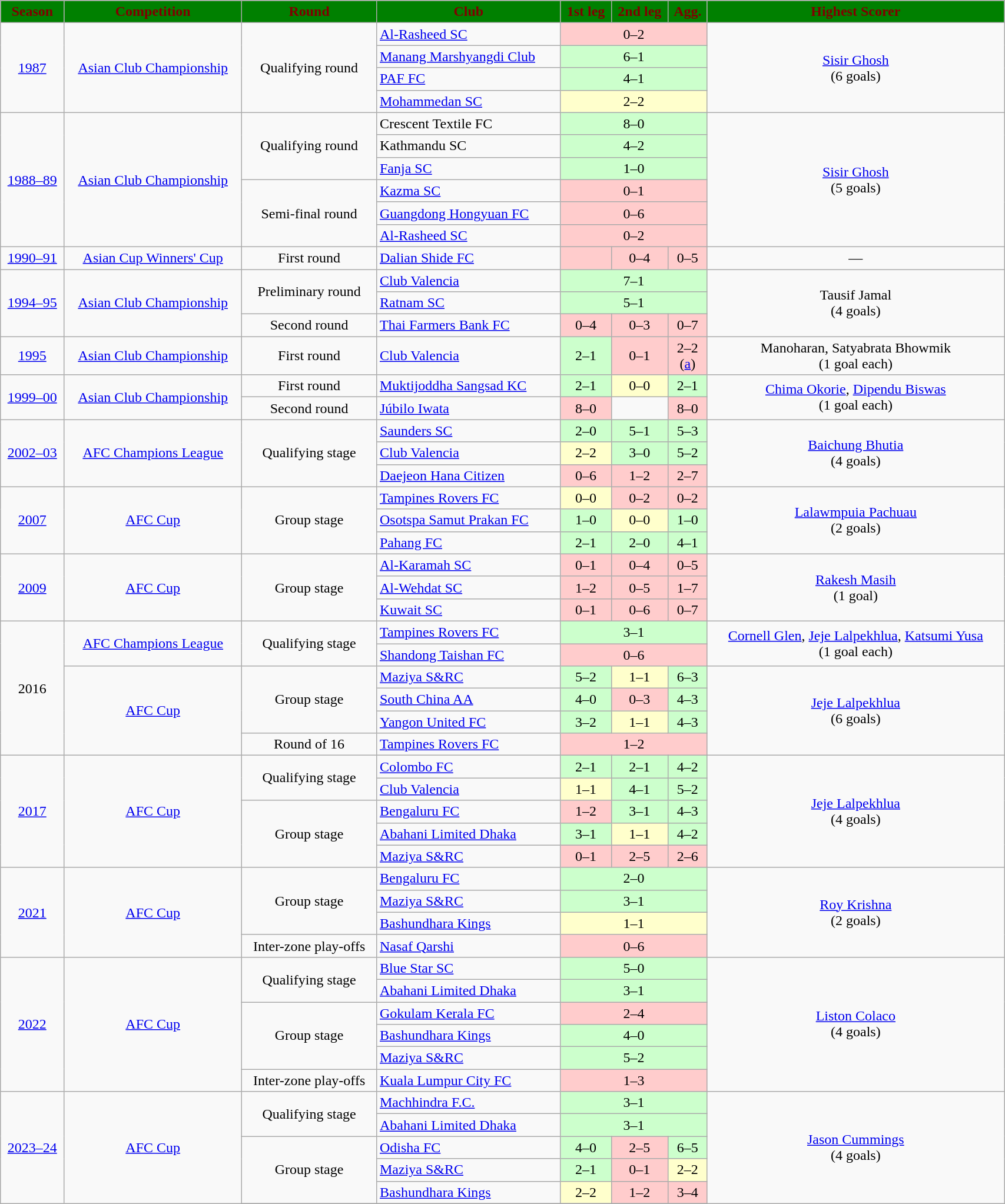<table class="wikitable" style="width:90%; text-align:center;">
<tr>
<th style="background:Green; color:Maroon;">Season</th>
<th style="background:Green; color:Maroon;">Competition</th>
<th style="background:Green; color:Maroon;">Round</th>
<th style="background:Green; color:Maroon;">Club</th>
<th style="background:Green; color:Maroon;">1st leg</th>
<th style="background:Green; color:Maroon;">2nd leg</th>
<th style="background:Green; color:Maroon;">Agg.</th>
<th style="background:Green; color:Maroon;">Highest Scorer</th>
</tr>
<tr>
<td rowspan=4 style="text-align:center"><a href='#'>1987</a></td>
<td rowspan=4 style="text-align:center"><a href='#'>Asian Club Championship</a></td>
<td rowspan=4 style="text-align:center">Qualifying round</td>
<td style="text-align:left"> <a href='#'>Al-Rasheed SC</a></td>
<td colspan="3" style="text-align:center; background:#FFCCCC">0–2</td>
<td rowspan=4 style="text-align:center"><a href='#'>Sisir Ghosh</a><br>(6 goals)</td>
</tr>
<tr>
<td style="text-align:left"> <a href='#'>Manang Marshyangdi Club</a></td>
<td colspan="3" style="text-align:center; background:#CCFFCC;">6–1</td>
</tr>
<tr>
<td style="text-align:left"> <a href='#'>PAF FC</a></td>
<td colspan="3" style="text-align:center; background:#CCFFCC;">4–1</td>
</tr>
<tr>
<td style="text-align:left"> <a href='#'>Mohammedan SC</a></td>
<td colspan="3" style="text-align:center; background:#FFFFCC;">2–2</td>
</tr>
<tr>
<td rowspan=6 style="text-align:center"><a href='#'>1988–89</a></td>
<td rowspan=6 style="text-align:center"><a href='#'>Asian Club Championship</a></td>
<td rowspan=3 style="text-align:center">Qualifying round</td>
<td style="text-align:left"> Crescent Textile FC</td>
<td colspan="3" style="text-align:center; background:#CCFFCC;">8–0</td>
<td rowspan=6 style="text-align:center"><a href='#'>Sisir Ghosh</a><br>(5 goals)</td>
</tr>
<tr>
<td style="text-align:left"> Kathmandu SC</td>
<td colspan="3" style="text-align:center; background:#CCFFCC;">4–2</td>
</tr>
<tr>
<td style="text-align:left"> <a href='#'>Fanja SC</a></td>
<td colspan="3" style="text-align:center; background:#CCFFCC;">1–0</td>
</tr>
<tr>
<td rowspan=3 style="text-align:center">Semi-final round</td>
<td style="text-align:left"> <a href='#'>Kazma SC</a></td>
<td colspan="3" style="text-align:center; background:#FFCCCC">0–1</td>
</tr>
<tr>
<td style="text-align:left"> <a href='#'>Guangdong Hongyuan FC</a></td>
<td colspan="3" style="text-align:center; background:#FFCCCC">0–6</td>
</tr>
<tr>
<td style="text-align:left"> <a href='#'>Al-Rasheed SC</a></td>
<td colspan="3" style="text-align:center; background:#FFCCCC">0–2</td>
</tr>
<tr>
<td rowspan=1 style="text-align:center"><a href='#'>1990–91</a></td>
<td rowspan=1 style="text-align:center"><a href='#'>Asian Cup Winners' Cup</a></td>
<td rowspan=1 style="text-align:center">First round</td>
<td style="text-align:left"> <a href='#'>Dalian Shide FC</a></td>
<td style="text-align:center; background:#FFCCCC;"></td>
<td style="text-align:center; background:#FFCCCC;">0–4</td>
<td style="text-align:center; background:#FFCCCC">0–5</td>
<td style="text-align:center">—</td>
</tr>
<tr>
<td rowspan=3 style="text-align:center"><a href='#'>1994–95</a></td>
<td rowspan=3 style="text-align:center"><a href='#'>Asian Club Championship</a></td>
<td rowspan=2 style="text-align:center">Preliminary round</td>
<td style="text-align:left"> <a href='#'>Club Valencia</a></td>
<td colspan="3" style="text-align:center; background:#CCFFCC;">7–1</td>
<td rowspan=3 style="text-align:center">Tausif Jamal<br>(4 goals)</td>
</tr>
<tr>
<td style="text-align:left"> <a href='#'>Ratnam SC</a></td>
<td colspan="3" style="text-align:center; background:#CCFFCC;">5–1</td>
</tr>
<tr>
<td rowspan=1 style="text-align:center">Second round</td>
<td style="text-align:left"> <a href='#'>Thai Farmers Bank FC</a></td>
<td style="text-align:center; background:#FFCCCC;">0–4</td>
<td style="text-align:center; background:#FFCCCC;">0–3 </td>
<td style="text-align:center; background:#FFCCCC;">0–7</td>
</tr>
<tr>
<td rowspan=1 style="text-align:center"><a href='#'>1995</a></td>
<td rowspan=1 style="text-align:center"><a href='#'>Asian Club Championship</a></td>
<td rowspan=1 style="text-align:center">First round</td>
<td style="text-align:left"> <a href='#'>Club Valencia</a></td>
<td style="text-align:center; background:#CCFFCC;">2–1</td>
<td style="text-align:center; background:#FFCCCC;">0–1</td>
<td style="text-align:center; background:#FFCCCC;">2–2<br>(<a href='#'>a</a>)</td>
<td rowspan=1 style="text-align:center">Manoharan, Satyabrata Bhowmik<br>(1 goal each)</td>
</tr>
<tr>
<td rowspan=2 style="text-align:center"><a href='#'>1999–00</a></td>
<td rowspan=2 style="text-align:center"><a href='#'>Asian Club Championship</a></td>
<td rowspan=1 style="text-align:center">First round</td>
<td style="text-align:left"> <a href='#'>Muktijoddha Sangsad KC</a></td>
<td style="text-align:center; background:#CCFFCC;">2–1</td>
<td style="text-align:center; background:#FFFFCC;">0–0</td>
<td style="text-align:center; background:#CCFFCC;">2–1</td>
<td rowspan=2 style="text-align:center"><a href='#'>Chima Okorie</a>, <a href='#'>Dipendu Biswas</a><br>(1 goal each)</td>
</tr>
<tr>
<td rowspan=1 style="text-align:center">Second round</td>
<td style="text-align:left"> <a href='#'>Júbilo Iwata</a></td>
<td style="text-align:center; background:#FFCCCC;">8–0</td>
<td></td>
<td style="text-align:center; background:#FFCCCC;">8–0</td>
</tr>
<tr>
<td rowspan=3 style="text-align:center"><a href='#'>2002–03</a></td>
<td rowspan=3 style="text-align:center"><a href='#'>AFC Champions League</a></td>
<td rowspan=3 style="text-align:center">Qualifying stage</td>
<td style="text-align:left"> <a href='#'>Saunders SC</a></td>
<td style="text-align:center; background:#CCFFCC;">2–0</td>
<td style="text-align:center; background:#CCFFCC;">5–1</td>
<td style="text-align:center; background:#CCFFCC;">5–3</td>
<td rowspan=3 style="text-align:center"><a href='#'>Baichung Bhutia</a><br>(4 goals)</td>
</tr>
<tr>
<td style="text-align:left"> <a href='#'>Club Valencia</a></td>
<td style="text-align:center; background:#FFFFCC;">2–2</td>
<td style="text-align:center; background:#CCFFCC;">3–0</td>
<td style="text-align:center; background:#CCFFCC;">5–2</td>
</tr>
<tr>
<td style="text-align:left"> <a href='#'>Daejeon Hana Citizen</a></td>
<td style="text-align:center; background:#FFCCCC;">0–6</td>
<td style="text-align:center; background:#FFCCCC;">1–2</td>
<td style="text-align:center; background:#FFCCCC;">2–7</td>
</tr>
<tr>
<td rowspan=3 style="text-align:center"><a href='#'>2007</a></td>
<td rowspan=3 style="text-align:center"><a href='#'>AFC Cup</a></td>
<td rowspan=3 style="text-align:center">Group stage</td>
<td style="text-align:left"> <a href='#'>Tampines Rovers FC</a></td>
<td style="text-align:center; background:#FFFFCC;">0–0</td>
<td style="text-align:center; background:#FFCCCC;">0–2</td>
<td style="text-align:center; background:#FFCCCC;">0–2</td>
<td rowspan=3 style="text-align:center"><a href='#'>Lalawmpuia Pachuau</a><br>(2 goals)</td>
</tr>
<tr>
<td style="text-align:left"> <a href='#'>Osotspa Samut Prakan FC</a></td>
<td style="text-align:center; background:#CCFFCC;">1–0</td>
<td style="text-align:center; background:#FFFFCC;">0–0</td>
<td style="text-align:center; background:#CCFFCC;">1–0</td>
</tr>
<tr>
<td style="text-align:left"> <a href='#'>Pahang FC</a></td>
<td style="text-align:center; background:#CCFFCC;">2–1</td>
<td style="text-align:center; background:#CCFFCC;">2–0</td>
<td style="text-align:center; background:#CCFFCC;">4–1</td>
</tr>
<tr>
<td rowspan=3 style="text-align:center"><a href='#'>2009</a></td>
<td rowspan=3 style="text-align:center"><a href='#'>AFC Cup</a></td>
<td rowspan=3 style="text-align:center">Group stage</td>
<td style="text-align:left"> <a href='#'>Al-Karamah SC</a></td>
<td style="text-align:center; background:#FFCCCC;">0–1</td>
<td style="text-align:center; background:#FFCCCC;">0–4</td>
<td style="text-align:center; background:#FFCCCC;">0–5</td>
<td rowspan=3 style="text-align:center"><a href='#'>Rakesh Masih</a><br>(1 goal)</td>
</tr>
<tr>
<td style="text-align:left"> <a href='#'>Al-Wehdat SC</a></td>
<td style="text-align:center; background:#FFCCCC;">1–2</td>
<td style="text-align:center; background:#FFCCCC;">0–5</td>
<td style="text-align:center; background:#FFCCCC;">1–7</td>
</tr>
<tr>
<td style="text-align:left"> <a href='#'>Kuwait SC</a></td>
<td style="text-align:center; background:#FFCCCC;">0–1</td>
<td style="text-align:center; background:#FFCCCC;">0–6</td>
<td style="text-align:center; background:#FFCCCC;">0–7</td>
</tr>
<tr>
<td rowspan="6" style="text-align:center">2016</td>
<td rowspan=2 style="text-align:center"><a href='#'>AFC Champions League</a></td>
<td rowspan=2 style="text-align:center">Qualifying stage</td>
<td style="text-align:left"> <a href='#'>Tampines Rovers FC</a></td>
<td colspan="3" style="text-align:center; background:#CCFFCC;">3–1</td>
<td rowspan=2 style="text-align:center"><a href='#'>Cornell Glen</a>, <a href='#'>Jeje Lalpekhlua</a>, <a href='#'>Katsumi Yusa</a><br>(1 goal each)</td>
</tr>
<tr>
<td style="text-align:left"> <a href='#'>Shandong Taishan FC</a></td>
<td colspan="3" style="text-align:center; background:#FFCCCC;">0–6</td>
</tr>
<tr>
<td rowspan="4"><a href='#'>AFC Cup</a></td>
<td rowspan="3">Group stage</td>
<td style="text-align:left"> <a href='#'>Maziya S&RC</a></td>
<td style="text-align:center; background:#CCFFCC;">5–2</td>
<td style="text-align:center; background:#FFFFCC;">1–1</td>
<td style="text-align:center; background:#CCFFCC;">6–3</td>
<td rowspan="4" style="text-align:center"><a href='#'>Jeje Lalpekhlua</a><br>(6 goals)</td>
</tr>
<tr>
<td style="text-align:left"> <a href='#'>South China AA</a></td>
<td style="text-align:center; background:#CCFFCC;">4–0</td>
<td style="text-align:center; background:#FFCCCC;">0–3</td>
<td style="text-align:center; background:#CCFFCC;">4–3</td>
</tr>
<tr>
<td style="text-align:left"> <a href='#'>Yangon United FC</a></td>
<td style="text-align:center; background:#CCFFCC;">3–2</td>
<td style="text-align:center; background:#FFFFCC;">1–1</td>
<td style="text-align:center; background:#CCFFCC;">4–3</td>
</tr>
<tr>
<td rowspan=1 style="text-align:center">Round of 16</td>
<td style="text-align:left"> <a href='#'>Tampines Rovers FC</a></td>
<td colspan="3" style="text-align:center; background:#FFCCCC;">1–2</td>
</tr>
<tr>
<td rowspan="5"><a href='#'>2017</a></td>
<td rowspan="5"><a href='#'>AFC Cup</a></td>
<td rowspan="2" style="text-align:center">Qualifying stage</td>
<td style="text-align:left"> <a href='#'>Colombo FC</a></td>
<td style="text-align:center; background:#CCFFCC;">2–1</td>
<td style="text-align:center; background:#CCFFCC;">2–1</td>
<td style="text-align:center; background:#CCFFCC;">4–2</td>
<td rowspan="5" style="text-align:center"><a href='#'>Jeje Lalpekhlua</a><br>(4 goals)</td>
</tr>
<tr>
<td style="text-align:left"> <a href='#'>Club Valencia</a></td>
<td style="text-align:center; background:#FFFFCC;">1–1</td>
<td style="text-align:center; background:#CCFFCC;">4–1</td>
<td style="text-align:center; background:#CCFFCC;">5–2</td>
</tr>
<tr>
<td rowspan=3 style="text-align:center">Group stage</td>
<td style="text-align:left"> <a href='#'>Bengaluru FC</a></td>
<td style="text-align:center; background:#FFCCCC;">1–2</td>
<td style="text-align:center; background:#CCFFCC;">3–1</td>
<td style="text-align:center; background:#CCFFCC;">4–3</td>
</tr>
<tr>
<td style="text-align:left"> <a href='#'>Abahani Limited Dhaka</a></td>
<td style="text-align:center; background:#CCFFCC;">3–1</td>
<td style="text-align:center; background:#FFFFCC;">1–1</td>
<td style="text-align:center; background:#CCFFCC;">4–2</td>
</tr>
<tr>
<td style="text-align:left"> <a href='#'>Maziya S&RC</a></td>
<td style="text-align:center; background:#FFCCCC;">0–1</td>
<td style="text-align:center; background:#FFCCCC;">2–5</td>
<td style="text-align:center; background:#FFCCCC;">2–6</td>
</tr>
<tr>
<td rowspan="4"><a href='#'>2021</a></td>
<td rowspan="4"><a href='#'>AFC Cup</a></td>
<td rowspan="3">Group stage</td>
<td style="text-align:left"> <a href='#'>Bengaluru FC</a></td>
<td colspan="3" style="text-align:center; background:#CCFFCC;">2–0</td>
<td rowspan="4"><a href='#'>Roy Krishna</a><br>(2 goals)</td>
</tr>
<tr>
<td style="text-align:left"> <a href='#'>Maziya S&RC</a></td>
<td colspan="3" style="text-align:center; background:#CCFFCC;">3–1</td>
</tr>
<tr>
<td style="text-align:left"> <a href='#'>Bashundhara Kings</a></td>
<td colspan="3" style="text-align:center; background:#FFFFCC;">1–1</td>
</tr>
<tr>
<td>Inter-zone play-offs</td>
<td style="text-align:left"> <a href='#'>Nasaf Qarshi</a></td>
<td colspan="3" style="text-align:center; background:#FFCCCC;">0–6</td>
</tr>
<tr>
<td rowspan="6"><a href='#'>2022</a></td>
<td rowspan="6"><a href='#'>AFC Cup</a></td>
<td rowspan="2">Qualifying stage</td>
<td style="text-align:left"> <a href='#'>Blue Star SC</a></td>
<td colspan="3" style="text-align:center; background:#CCFFCC;">5–0</td>
<td rowspan="6"><a href='#'>Liston Colaco</a><br>(4 goals)</td>
</tr>
<tr>
<td style="text-align:left"> <a href='#'>Abahani Limited Dhaka</a></td>
<td colspan="3" style="text-align:center; background:#CCFFCC;">3–1</td>
</tr>
<tr>
<td rowspan="3">Group stage</td>
<td style="text-align:left"> <a href='#'>Gokulam Kerala FC</a></td>
<td colspan="3" style="text-align:center; background:#FFCCCC;">2–4</td>
</tr>
<tr>
<td style="text-align:left"> <a href='#'>Bashundhara Kings</a></td>
<td colspan="3" style="text-align:center; background:#CCFFCC;">4–0</td>
</tr>
<tr>
<td style="text-align:left"> <a href='#'>Maziya S&RC</a></td>
<td colspan="3" style="text-align:center; background:#CCFFCC;">5–2</td>
</tr>
<tr>
<td>Inter-zone play-offs</td>
<td style="text-align:left"> <a href='#'>Kuala Lumpur City FC</a></td>
<td colspan="3" style="text-align:center; background:#FFCCCC;">1–3</td>
</tr>
<tr>
<td rowspan="6"><a href='#'>2023–24</a></td>
<td rowspan="6"><a href='#'>AFC Cup</a></td>
<td rowspan="2">Qualifying stage</td>
<td style="text-align:left"> <a href='#'>Machhindra F.C.</a></td>
<td colspan="3" style="text-align:center; background:#CCFFCC;">3–1</td>
<td rowspan="6"><a href='#'>Jason Cummings</a><br>(4 goals)</td>
</tr>
<tr>
<td style="text-align:left"> <a href='#'>Abahani Limited Dhaka</a></td>
<td colspan="3" style="text-align:center; background:#CCFFCC;">3–1</td>
</tr>
<tr>
<td rowspan="3">Group stage</td>
<td style="text-align:left"> <a href='#'>Odisha FC</a></td>
<td style="text-align:center; background:#CCFFCC;">4–0</td>
<td style="text-align:center; background:#FFCCCC;">2–5</td>
<td style="text-align:center; background :#CCFFCC">6–5</td>
</tr>
<tr>
<td style="text-align:left"> <a href='#'>Maziya S&RC</a></td>
<td style="text-align:center; background:#CCFFCC;">2–1</td>
<td style="text-align:center; background:#FFCCCC;">0–1</td>
<td style="text-align:center; background:#FFFFCC;">2–2</td>
</tr>
<tr>
<td style="text-align:left"> <a href='#'>Bashundhara Kings</a></td>
<td style="text-align:center; background:#FFFFCC;">2–2</td>
<td style="text-align:center; background:#FFCCCC;">1–2</td>
<td style="text-align:center; background:#FFCCCC;">3–4</td>
</tr>
<tr>
</tr>
</table>
